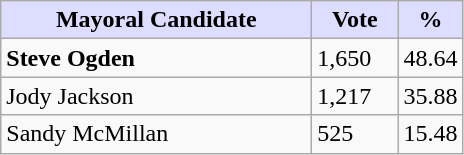<table class="wikitable">
<tr>
<th style="background:#ddf; width:200px;">Mayoral Candidate </th>
<th style="background:#ddf; width:50px;">Vote</th>
<th style="background:#ddf; width:30px;">%</th>
</tr>
<tr>
<td><strong>Steve Ogden</strong></td>
<td>1,650</td>
<td>48.64</td>
</tr>
<tr>
<td>Jody Jackson</td>
<td>1,217</td>
<td>35.88</td>
</tr>
<tr>
<td>Sandy McMillan</td>
<td>525</td>
<td>15.48</td>
</tr>
</table>
